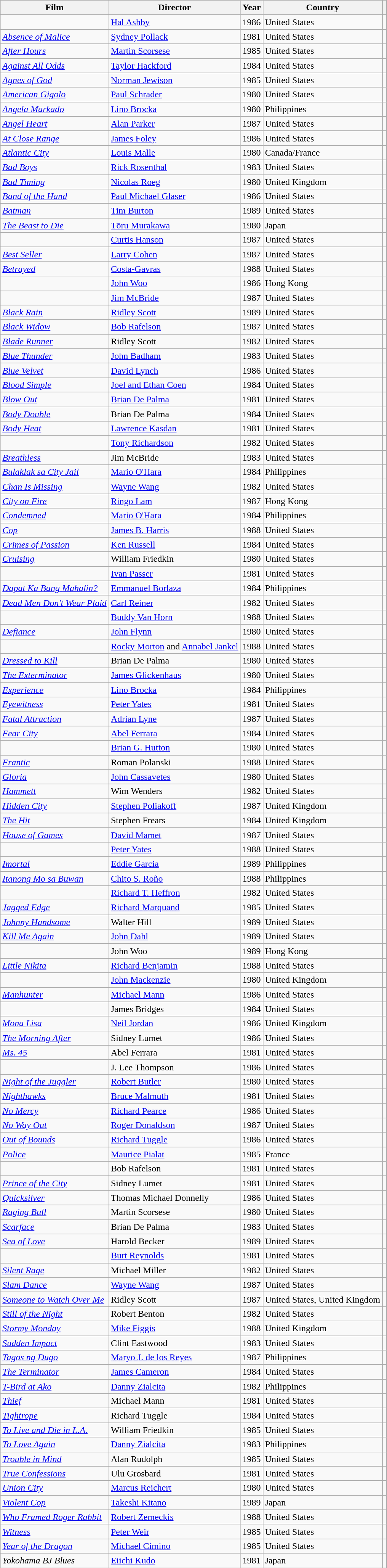<table class="wikitable sortable sticky-header">
<tr style="background:#ccc;">
<th>Film</th>
<th>Director</th>
<th>Year</th>
<th>Country</th>
<th class="unsortable"></th>
</tr>
<tr>
<td></td>
<td><a href='#'>Hal Ashby</a></td>
<td>1986</td>
<td>United States</td>
<td style="text-align:center;"></td>
</tr>
<tr>
<td><em><a href='#'>Absence of Malice</a></em></td>
<td><a href='#'>Sydney Pollack</a></td>
<td>1981</td>
<td>United States</td>
<td style="text-align:center;"></td>
</tr>
<tr>
<td><em><a href='#'>After Hours</a></em></td>
<td><a href='#'>Martin Scorsese</a></td>
<td>1985</td>
<td>United States</td>
<td style="text-align:center;"></td>
</tr>
<tr>
<td><em><a href='#'>Against All Odds</a></em></td>
<td><a href='#'>Taylor Hackford</a></td>
<td>1984</td>
<td>United States</td>
<td style="text-align:center;"></td>
</tr>
<tr>
<td><em><a href='#'>Agnes of God</a></em></td>
<td><a href='#'>Norman Jewison</a></td>
<td>1985</td>
<td>United States</td>
<td style="text-align:center;"></td>
</tr>
<tr>
<td><em><a href='#'>American Gigolo</a></em></td>
<td><a href='#'>Paul Schrader</a></td>
<td>1980</td>
<td>United States</td>
<td style="text-align:center;"></td>
</tr>
<tr>
<td><em><a href='#'>Angela Markado</a></em></td>
<td><a href='#'>Lino Brocka</a></td>
<td>1980</td>
<td>Philippines</td>
<td style="text-align:center;"></td>
</tr>
<tr>
<td><em><a href='#'>Angel Heart</a></em></td>
<td><a href='#'>Alan Parker</a></td>
<td>1987</td>
<td>United States</td>
<td style="text-align:center;"></td>
</tr>
<tr>
<td><em><a href='#'>At Close Range</a></em></td>
<td><a href='#'>James Foley</a></td>
<td>1986</td>
<td>United States</td>
<td style="text-align:center;"></td>
</tr>
<tr>
<td><em><a href='#'>Atlantic City</a></em></td>
<td><a href='#'>Louis Malle</a></td>
<td>1980</td>
<td>Canada/France</td>
<td style="text-align:center;"></td>
</tr>
<tr>
<td><em><a href='#'>Bad Boys</a></em></td>
<td><a href='#'>Rick Rosenthal</a></td>
<td>1983</td>
<td>United States</td>
<td style="text-align:center;"></td>
</tr>
<tr>
<td><em><a href='#'>Bad Timing</a></em></td>
<td><a href='#'>Nicolas Roeg</a></td>
<td>1980</td>
<td>United Kingdom</td>
<td style="text-align:center;"></td>
</tr>
<tr>
<td><em><a href='#'>Band of the Hand</a></em></td>
<td><a href='#'>Paul Michael Glaser</a></td>
<td>1986</td>
<td>United States</td>
<td style="text-align:center;"></td>
</tr>
<tr>
<td><em><a href='#'>Batman</a></em></td>
<td><a href='#'>Tim Burton</a></td>
<td>1989</td>
<td>United States</td>
<td style="text-align:center;"></td>
</tr>
<tr>
<td><em><a href='#'>The Beast to Die</a></em></td>
<td><a href='#'>Tōru Murakawa</a></td>
<td>1980</td>
<td>Japan</td>
<td style="text-align:center;"></td>
</tr>
<tr>
<td></td>
<td><a href='#'>Curtis Hanson</a></td>
<td>1987</td>
<td>United States</td>
<td style="text-align:center;"></td>
</tr>
<tr>
<td><em><a href='#'>Best Seller</a></em></td>
<td><a href='#'>Larry Cohen</a></td>
<td>1987</td>
<td>United States</td>
<td style="text-align:center;"></td>
</tr>
<tr>
<td><em><a href='#'>Betrayed</a></em></td>
<td><a href='#'>Costa-Gavras</a></td>
<td>1988</td>
<td>United States</td>
<td style="text-align:center;"></td>
</tr>
<tr>
<td></td>
<td><a href='#'>John Woo</a></td>
<td>1986</td>
<td>Hong Kong</td>
<td style="text-align:center;"></td>
</tr>
<tr>
<td></td>
<td><a href='#'>Jim McBride</a></td>
<td>1987</td>
<td>United States</td>
<td style="text-align:center;"></td>
</tr>
<tr>
<td><em><a href='#'>Black Rain</a></em></td>
<td><a href='#'>Ridley Scott</a></td>
<td>1989</td>
<td>United States</td>
<td style="text-align:center;"></td>
</tr>
<tr>
<td><em><a href='#'>Black Widow</a></em></td>
<td><a href='#'>Bob Rafelson</a></td>
<td>1987</td>
<td>United States</td>
<td style="text-align:center;"></td>
</tr>
<tr>
<td><em><a href='#'>Blade Runner</a></em></td>
<td>Ridley Scott</td>
<td>1982</td>
<td>United States</td>
<td style="text-align:center;"></td>
</tr>
<tr>
<td><em><a href='#'>Blue Thunder</a></em></td>
<td><a href='#'>John Badham</a></td>
<td>1983</td>
<td>United States</td>
<td style="text-align:center;"></td>
</tr>
<tr>
<td><em><a href='#'>Blue Velvet</a></em></td>
<td><a href='#'>David Lynch</a></td>
<td>1986</td>
<td>United States</td>
<td style="text-align:center;"></td>
</tr>
<tr>
<td><em><a href='#'>Blood Simple</a></em></td>
<td><a href='#'>Joel and Ethan Coen</a></td>
<td>1984</td>
<td>United States</td>
<td style="text-align:center;"></td>
</tr>
<tr>
<td><em><a href='#'>Blow Out</a></em></td>
<td><a href='#'>Brian De Palma</a></td>
<td>1981</td>
<td>United States</td>
<td style="text-align:center;"></td>
</tr>
<tr>
<td><em><a href='#'>Body Double</a></em></td>
<td>Brian De Palma</td>
<td>1984</td>
<td>United States</td>
<td style="text-align:center;"></td>
</tr>
<tr>
<td><em><a href='#'>Body Heat</a></em></td>
<td><a href='#'>Lawrence Kasdan</a></td>
<td>1981</td>
<td>United States</td>
<td style="text-align:center;"></td>
</tr>
<tr>
<td></td>
<td><a href='#'>Tony Richardson</a></td>
<td>1982</td>
<td>United States</td>
<td style="text-align:center;"></td>
</tr>
<tr>
<td><em><a href='#'>Breathless</a></em></td>
<td>Jim McBride</td>
<td>1983</td>
<td>United States</td>
<td style="text-align:center;"></td>
</tr>
<tr>
<td><em><a href='#'>Bulaklak sa City Jail</a></em></td>
<td><a href='#'>Mario O'Hara</a></td>
<td>1984</td>
<td>Philippines</td>
<td style="text-align:center;"></td>
</tr>
<tr>
<td><em><a href='#'>Chan Is Missing</a></em></td>
<td><a href='#'>Wayne Wang</a></td>
<td>1982</td>
<td>United States</td>
<td style="text-align:center;"></td>
</tr>
<tr>
<td><em><a href='#'>City on Fire</a></em></td>
<td><a href='#'>Ringo Lam</a></td>
<td>1987</td>
<td>Hong Kong</td>
<td style="text-align:center;"></td>
</tr>
<tr>
<td><em><a href='#'>Condemned</a></em></td>
<td><a href='#'>Mario O'Hara</a></td>
<td>1984</td>
<td>Philippines</td>
<td style="text-align:center;"></td>
</tr>
<tr>
<td><em><a href='#'>Cop</a></em></td>
<td><a href='#'>James B. Harris</a></td>
<td>1988</td>
<td>United States</td>
<td style="text-align:center;"></td>
</tr>
<tr>
<td><em><a href='#'>Crimes of Passion</a></em></td>
<td><a href='#'>Ken Russell</a></td>
<td>1984</td>
<td>United States</td>
<td style="text-align:center;"></td>
</tr>
<tr>
<td><em><a href='#'>Cruising</a></em></td>
<td>William Friedkin</td>
<td>1980</td>
<td>United States</td>
<td style="text-align:center;"></td>
</tr>
<tr>
<td></td>
<td><a href='#'>Ivan Passer</a></td>
<td>1981</td>
<td>United States</td>
<td style="text-align:center;"></td>
</tr>
<tr>
<td><em><a href='#'>Dapat Ka Bang Mahalin?</a></em></td>
<td><a href='#'>Emmanuel Borlaza</a></td>
<td>1984</td>
<td>Philippines</td>
<td style="text-align:center;"></td>
</tr>
<tr>
<td><em><a href='#'>Dead Men Don't Wear Plaid</a></em></td>
<td><a href='#'>Carl Reiner</a></td>
<td>1982</td>
<td>United States</td>
<td style="text-align:center;"></td>
</tr>
<tr>
<td></td>
<td><a href='#'>Buddy Van Horn</a></td>
<td>1988</td>
<td>United States</td>
<td style="text-align:center;"></td>
</tr>
<tr>
<td><em><a href='#'>Defiance</a></em></td>
<td><a href='#'>John Flynn</a></td>
<td>1980</td>
<td>United States</td>
<td style="text-align:center;"></td>
</tr>
<tr>
<td></td>
<td><a href='#'>Rocky Morton</a> and <a href='#'>Annabel Jankel</a></td>
<td>1988</td>
<td>United States</td>
<td style="text-align:center;"></td>
</tr>
<tr>
<td><em><a href='#'>Dressed to Kill</a></em></td>
<td>Brian De Palma</td>
<td>1980</td>
<td>United States</td>
<td style="text-align:center;"></td>
</tr>
<tr>
<td><em><a href='#'>The Exterminator</a></em></td>
<td><a href='#'>James Glickenhaus</a></td>
<td>1980</td>
<td>United States</td>
<td style="text-align:center;"></td>
</tr>
<tr>
<td><em><a href='#'>Experience</a></em></td>
<td><a href='#'>Lino Brocka</a></td>
<td>1984</td>
<td>Philippines</td>
<td style="text-align:center;"></td>
</tr>
<tr>
<td><em><a href='#'>Eyewitness</a></em></td>
<td><a href='#'>Peter Yates</a></td>
<td>1981</td>
<td>United States</td>
<td style="text-align:center;"></td>
</tr>
<tr>
<td><em><a href='#'>Fatal Attraction</a></em></td>
<td><a href='#'>Adrian Lyne</a></td>
<td>1987</td>
<td>United States</td>
<td style="text-align:center;"></td>
</tr>
<tr>
<td><em><a href='#'>Fear City</a></em></td>
<td><a href='#'>Abel Ferrara</a></td>
<td>1984</td>
<td>United States</td>
<td style="text-align:center;"></td>
</tr>
<tr>
<td></td>
<td><a href='#'>Brian G. Hutton</a></td>
<td>1980</td>
<td>United States</td>
<td style="text-align:center;"></td>
</tr>
<tr>
<td><em><a href='#'>Frantic</a></em></td>
<td>Roman Polanski</td>
<td>1988</td>
<td>United States</td>
<td style="text-align:center;"></td>
</tr>
<tr>
<td><em><a href='#'>Gloria</a></em></td>
<td><a href='#'>John Cassavetes</a></td>
<td>1980</td>
<td>United States</td>
<td style="text-align:center;"></td>
</tr>
<tr>
<td><em><a href='#'>Hammett</a></em></td>
<td>Wim Wenders</td>
<td>1982</td>
<td>United States</td>
<td style="text-align:center;"></td>
</tr>
<tr>
<td><em><a href='#'>Hidden City</a></em></td>
<td><a href='#'>Stephen Poliakoff</a></td>
<td>1987</td>
<td>United Kingdom</td>
<td style="text-align:center;"></td>
</tr>
<tr>
<td><em><a href='#'>The Hit</a></em></td>
<td>Stephen Frears</td>
<td>1984</td>
<td>United Kingdom</td>
<td style="text-align:center;"></td>
</tr>
<tr>
<td><em><a href='#'>House of Games</a></em></td>
<td><a href='#'>David Mamet</a></td>
<td>1987</td>
<td>United States</td>
<td style="text-align:center;"></td>
</tr>
<tr>
<td></td>
<td><a href='#'>Peter Yates</a></td>
<td>1988</td>
<td>United States</td>
<td style="text-align:center;"></td>
</tr>
<tr>
<td><em><a href='#'>Imortal</a></em></td>
<td><a href='#'>Eddie Garcia</a></td>
<td>1989</td>
<td>Philippines</td>
<td style="text-align:center;"></td>
</tr>
<tr>
<td><em><a href='#'>Itanong Mo sa Buwan</a></em></td>
<td><a href='#'>Chito S. Roño</a></td>
<td>1988</td>
<td>Philippines</td>
<td style="text-align:center;"></td>
</tr>
<tr>
<td></td>
<td><a href='#'>Richard T. Heffron</a></td>
<td>1982</td>
<td>United States</td>
<td style="text-align:center;"></td>
</tr>
<tr>
<td><em><a href='#'>Jagged Edge</a></em></td>
<td><a href='#'>Richard Marquand</a></td>
<td>1985</td>
<td>United States</td>
<td style="text-align:center;"></td>
</tr>
<tr>
<td><em><a href='#'>Johnny Handsome</a></em></td>
<td>Walter Hill</td>
<td>1989</td>
<td>United States</td>
<td style="text-align:center;"></td>
</tr>
<tr>
<td><em><a href='#'>Kill Me Again</a></em></td>
<td><a href='#'>John Dahl</a></td>
<td>1989</td>
<td>United States</td>
<td style="text-align:center;"></td>
</tr>
<tr>
<td></td>
<td>John Woo</td>
<td>1989</td>
<td>Hong Kong</td>
<td style="text-align:center;"></td>
</tr>
<tr>
<td><em><a href='#'>Little Nikita</a></em></td>
<td><a href='#'>Richard Benjamin</a></td>
<td>1988</td>
<td>United States</td>
<td style="text-align:center;"></td>
</tr>
<tr>
<td></td>
<td><a href='#'>John Mackenzie</a></td>
<td>1980</td>
<td>United Kingdom</td>
<td style="text-align:center;"></td>
</tr>
<tr>
<td><em><a href='#'>Manhunter</a></em></td>
<td><a href='#'>Michael Mann</a></td>
<td>1986</td>
<td>United States</td>
<td style="text-align:center;"></td>
</tr>
<tr>
<td></td>
<td>James Bridges</td>
<td>1984</td>
<td>United States</td>
<td style="text-align:center;"></td>
</tr>
<tr>
<td><em><a href='#'>Mona Lisa</a></em></td>
<td><a href='#'>Neil Jordan</a></td>
<td>1986</td>
<td>United Kingdom</td>
<td style="text-align:center;"></td>
</tr>
<tr>
<td><em><a href='#'>The Morning After</a></em></td>
<td>Sidney Lumet</td>
<td>1986</td>
<td>United States</td>
<td style="text-align:center;"></td>
</tr>
<tr>
<td><em><a href='#'>Ms. 45</a></em></td>
<td>Abel Ferrara</td>
<td>1981</td>
<td>United States</td>
<td style="text-align:center;"></td>
</tr>
<tr>
<td></td>
<td>J. Lee Thompson</td>
<td>1986</td>
<td>United States</td>
<td style="text-align:center;"></td>
</tr>
<tr>
<td><em><a href='#'>Night of the Juggler</a></em></td>
<td><a href='#'>Robert Butler</a></td>
<td>1980</td>
<td>United States</td>
<td style="text-align:center;"></td>
</tr>
<tr>
<td><em><a href='#'>Nighthawks</a></em></td>
<td><a href='#'>Bruce Malmuth</a></td>
<td>1981</td>
<td>United States</td>
<td style="text-align:center;"></td>
</tr>
<tr>
<td><em><a href='#'>No Mercy</a></em></td>
<td><a href='#'>Richard Pearce</a></td>
<td>1986</td>
<td>United States</td>
<td style="text-align:center;"></td>
</tr>
<tr>
<td><em><a href='#'>No Way Out</a></em></td>
<td><a href='#'>Roger Donaldson</a></td>
<td>1987</td>
<td>United States</td>
<td style="text-align:center;"></td>
</tr>
<tr>
<td><em><a href='#'>Out of Bounds</a></em></td>
<td><a href='#'>Richard Tuggle</a></td>
<td>1986</td>
<td>United States</td>
<td style="text-align:center;"></td>
</tr>
<tr>
<td><em><a href='#'>Police</a></em></td>
<td><a href='#'>Maurice Pialat</a></td>
<td>1985</td>
<td>France</td>
<td style="text-align:center;"></td>
</tr>
<tr>
<td></td>
<td>Bob Rafelson</td>
<td>1981</td>
<td>United States</td>
<td style="text-align:center;"></td>
</tr>
<tr>
<td><em><a href='#'>Prince of the City</a></em></td>
<td>Sidney Lumet</td>
<td>1981</td>
<td>United States</td>
<td style="text-align:center;"></td>
</tr>
<tr>
<td><em><a href='#'>Quicksilver</a></em></td>
<td>Thomas Michael Donnelly</td>
<td>1986</td>
<td>United States</td>
<td style="text-align:center;"></td>
</tr>
<tr>
<td><em><a href='#'>Raging Bull</a></em></td>
<td>Martin Scorsese</td>
<td>1980</td>
<td>United States</td>
<td style="text-align:center;"></td>
</tr>
<tr>
<td><em><a href='#'>Scarface</a></em></td>
<td>Brian De Palma</td>
<td>1983</td>
<td>United States</td>
<td style="text-align:center;"></td>
</tr>
<tr>
<td><em><a href='#'>Sea of Love</a></em></td>
<td>Harold Becker</td>
<td>1989</td>
<td>United States</td>
<td style="text-align:center;"></td>
</tr>
<tr>
<td></td>
<td><a href='#'>Burt Reynolds</a></td>
<td>1981</td>
<td>United States</td>
<td style="text-align:center;"></td>
</tr>
<tr>
<td><em><a href='#'>Silent Rage</a></em></td>
<td>Michael Miller</td>
<td>1982</td>
<td>United States</td>
<td style="text-align:center;"></td>
</tr>
<tr>
<td><em><a href='#'>Slam Dance</a></em></td>
<td><a href='#'>Wayne Wang</a></td>
<td>1987</td>
<td>United States</td>
<td style="text-align:center;"></td>
</tr>
<tr>
<td><em><a href='#'>Someone to Watch Over Me</a></em></td>
<td>Ridley Scott</td>
<td>1987</td>
<td>United States, United Kingdom</td>
<td style="text-align:center;"></td>
</tr>
<tr>
<td><em><a href='#'>Still of the Night</a></em></td>
<td>Robert Benton</td>
<td>1982</td>
<td>United States</td>
<td style="text-align:center;"></td>
</tr>
<tr>
<td><em><a href='#'>Stormy Monday</a></em></td>
<td><a href='#'>Mike Figgis</a></td>
<td>1988</td>
<td>United Kingdom</td>
<td style="text-align:center;"></td>
</tr>
<tr>
<td><em><a href='#'>Sudden Impact</a></em></td>
<td>Clint Eastwood</td>
<td>1983</td>
<td>United States</td>
<td style="text-align:center;"></td>
</tr>
<tr>
<td><em><a href='#'>Tagos ng Dugo</a></em></td>
<td><a href='#'>Maryo J. de los Reyes</a></td>
<td>1987</td>
<td>Philippines</td>
<td style="text-align:center;"></td>
</tr>
<tr>
<td><em><a href='#'>The Terminator</a></em></td>
<td><a href='#'>James Cameron</a></td>
<td>1984</td>
<td>United States</td>
<td style="text-align:center;"></td>
</tr>
<tr>
<td><em><a href='#'>T-Bird at Ako</a></em></td>
<td><a href='#'>Danny Zialcita</a></td>
<td>1982</td>
<td>Philippines</td>
<td style="text-align:center;"></td>
</tr>
<tr>
<td><em><a href='#'>Thief</a></em></td>
<td>Michael Mann</td>
<td>1981</td>
<td>United States</td>
<td style="text-align:center;"></td>
</tr>
<tr>
<td><em><a href='#'>Tightrope</a></em></td>
<td>Richard Tuggle</td>
<td>1984</td>
<td>United States</td>
<td style="text-align:center;"></td>
</tr>
<tr>
<td><em><a href='#'>To Live and Die in L.A.</a></em></td>
<td>William Friedkin</td>
<td>1985</td>
<td>United States</td>
<td style="text-align:center;"></td>
</tr>
<tr>
<td><em><a href='#'>To Love Again</a></em></td>
<td><a href='#'>Danny Zialcita</a></td>
<td>1983</td>
<td>Philippines</td>
<td style="text-align:center;"></td>
</tr>
<tr>
<td><em><a href='#'>Trouble in Mind</a></em></td>
<td>Alan Rudolph</td>
<td>1985</td>
<td>United States</td>
<td style="text-align:center;"></td>
</tr>
<tr>
<td><em><a href='#'>True Confessions</a></em></td>
<td>Ulu Grosbard</td>
<td>1981</td>
<td>United States</td>
<td style="text-align:center;"></td>
</tr>
<tr>
<td><em><a href='#'>Union City</a></em></td>
<td><a href='#'>Marcus Reichert</a></td>
<td>1980</td>
<td>United States</td>
<td style="text-align:center;"></td>
</tr>
<tr>
<td><em><a href='#'>Violent Cop</a></em></td>
<td><a href='#'>Takeshi Kitano</a></td>
<td>1989</td>
<td>Japan</td>
<td style="text-align:center;"></td>
</tr>
<tr>
<td><em><a href='#'>Who Framed Roger Rabbit</a></em></td>
<td><a href='#'>Robert Zemeckis</a></td>
<td>1988</td>
<td>United States</td>
<td style="text-align:center;"></td>
</tr>
<tr>
<td><em><a href='#'>Witness</a></em></td>
<td><a href='#'>Peter Weir</a></td>
<td>1985</td>
<td>United States</td>
<td style="text-align:center;"></td>
</tr>
<tr>
<td><em><a href='#'>Year of the Dragon</a></em></td>
<td><a href='#'>Michael Cimino</a></td>
<td>1985</td>
<td>United States</td>
<td style="text-align:center;"></td>
</tr>
<tr>
<td><em>Yokohama BJ Blues</em></td>
<td><a href='#'>Eiichi Kudo</a></td>
<td>1981</td>
<td>Japan</td>
<td style="text-align:center;"></td>
</tr>
<tr>
</tr>
</table>
